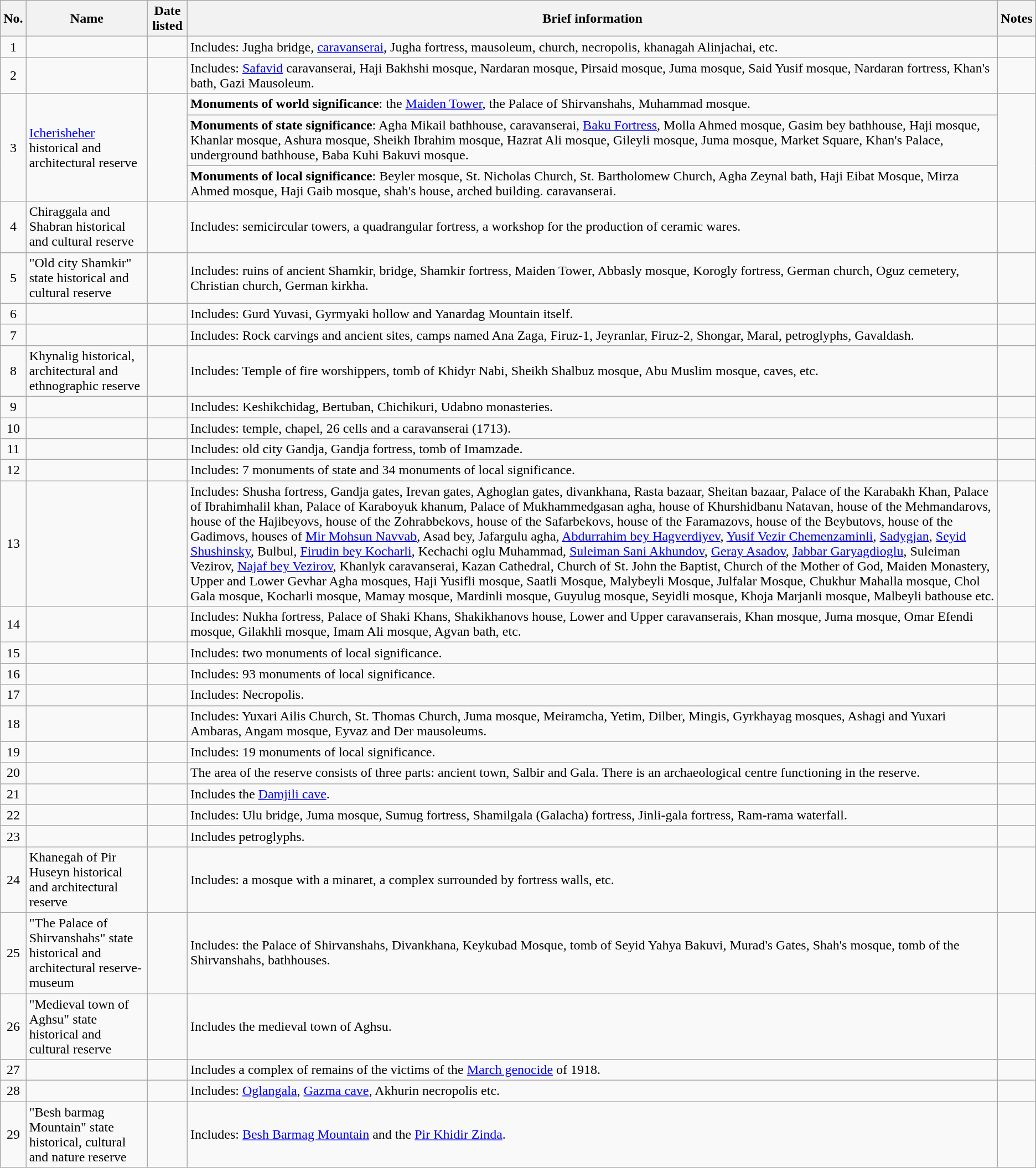<table class="wikitable sortable">
<tr>
<th>No.</th>
<th>Name</th>
<th>Date listed</th>
<th>Brief information</th>
<th>Notes</th>
</tr>
<tr>
<td align=center>1</td>
<td></td>
<td></td>
<td>Includes: Jugha bridge, <a href='#'>caravanserai</a>, Jugha fortress, mausoleum, church, necropolis, khanagah Alinjachai, etc.</td>
<td></td>
</tr>
<tr>
<td align=center>2</td>
<td></td>
<td></td>
<td>Includes: <a href='#'>Safavid</a> caravanserai, Haji Bakhshi mosque, Nardaran mosque, Pirsaid mosque, Juma mosque, Said Yusif mosque, Nardaran fortress, Khan's bath, Gazi Mausoleum.</td>
<td></td>
</tr>
<tr>
<td align=center rowspan=3>3</td>
<td rowspan=3><a href='#'>Icherisheher</a> historical and architectural reserve</td>
<td rowspan=3></td>
<td><strong>Monuments of world significance</strong>: the <a href='#'>Maiden Tower</a>, the Palace of Shirvanshahs, Muhammad mosque.</td>
<td rowspan=3></td>
</tr>
<tr>
<td><strong>Monuments of state significance</strong>: Agha Mikail bathhouse, caravanserai, <a href='#'>Baku Fortress</a>, Molla Ahmed mosque, Gasim bey bathhouse, Haji mosque, Khanlar mosque, Ashura  mosque, Sheikh Ibrahim mosque, Hazrat Ali mosque, Gileyli mosque, Juma  mosque, Market Square, Khan's Palace, underground bathhouse, Baba Kuhi Bakuvi mosque.</td>
</tr>
<tr>
<td><strong>Monuments of local significance</strong>: Beyler mosque, St. Nicholas Church, St. Bartholomew Church, Agha Zeynal bath, Haji Eibat Mosque, Mirza Ahmed mosque, Haji Gaib  mosque, shah's house, arched building. caravanserai.</td>
</tr>
<tr>
<td align=center>4</td>
<td>Chiraggala and Shabran historical and cultural reserve</td>
<td></td>
<td>Includes: semicircular towers, a quadrangular fortress, a workshop for the production of ceramic wares.</td>
<td></td>
</tr>
<tr>
<td align=center>5</td>
<td>"Old city Shamkir" state historical and cultural reserve</td>
<td></td>
<td>Includes: ruins of ancient Shamkir, bridge, Shamkir fortress, Maiden Tower, Abbasly mosque, Korogly fortress, German church, Oguz cemetery, Christian church, German kirkha.</td>
<td></td>
</tr>
<tr>
<td align=center>6</td>
<td></td>
<td></td>
<td>Includes: Gurd Yuvasi, Gyrmyaki hollow and Yanardag Mountain itself.</td>
<td></td>
</tr>
<tr>
<td align=center>7</td>
<td></td>
<td></td>
<td>Includes: Rock carvings and ancient sites, camps named Ana Zaga, Firuz-1, Jeyranlar, Firuz-2, Shongar, Maral, petroglyphs, Gavaldash.</td>
<td></td>
</tr>
<tr>
<td align=center>8</td>
<td>Khynalig historical, architectural and ethnographic reserve</td>
<td></td>
<td>Includes: Temple of fire worshippers, tomb of Khidyr Nabi, Sheikh Shalbuz mosque, Abu Muslim mosque, caves, etc.</td>
<td></td>
</tr>
<tr>
<td align=center>9</td>
<td></td>
<td></td>
<td>Includes: Keshikchidag, Bertuban, Chichikuri, Udabno monasteries.</td>
<td></td>
</tr>
<tr>
<td align=center>10</td>
<td></td>
<td></td>
<td>Includes: temple, chapel, 26 cells and a caravanserai (1713).</td>
<td></td>
</tr>
<tr>
<td align=center>11</td>
<td></td>
<td></td>
<td>Includes: old city Gandja, Gandja fortress, tomb of Imamzade.</td>
<td></td>
</tr>
<tr>
<td align=center>12</td>
<td></td>
<td></td>
<td>Includes: 7 monuments of state and 34 monuments of local significance.</td>
<td></td>
</tr>
<tr>
<td align=center>13</td>
<td></td>
<td></td>
<td>Includes: Shusha fortress, Gandja gates, Irevan gates, Aghoglan gates, divankhana, Rasta bazaar, Sheitan bazaar, Palace of the Karabakh Khan, Palace of Ibrahimhalil khan, Palace of Karaboyuk khanum, Palace of Mukhammedgasan agha, house of Khurshidbanu Natavan, house of the  Mehmandarovs, house of the Hajibeyovs, house of the Zohrabbekovs, house of  the Safarbekovs, house of the Faramazovs, house of the Beybutovs, house of  the Gadimovs, houses of <a href='#'>Mir Mohsun Navvab</a>, Asad bey, Jafargulu agha,  <a href='#'>Abdurrahim bey Hagverdiyev</a>, <a href='#'>Yusif Vezir Chemenzaminli</a>, <a href='#'>Sadygjan</a>, <a href='#'>Seyid Shushinsky</a>, Bulbul, <a href='#'>Firudin bey Kocharli</a>, Kechachi oglu Muhammad, <a href='#'>Suleiman Sani Akhundov</a>, <a href='#'>Geray Asadov</a>, <a href='#'>Jabbar Garyagdioglu</a>, Suleiman Vezirov, <a href='#'>Najaf bey Vezirov</a>, Khanlyk caravanserai, Kazan Cathedral, Church of St. John the Baptist, Church of the Mother of God, Maiden Monastery, Upper and Lower Gevhar Agha mosques, Haji Yusifli mosque, Saatli Mosque, Malybeyli Mosque, Julfalar Mosque, Chukhur Mahalla mosque, Chol Gala mosque, Kocharli mosque, Mamay mosque, Mardinli mosque, Guyulug mosque, Seyidli mosque, Khoja Marjanli mosque, Malbeyli bathouse etc.</td>
<td></td>
</tr>
<tr>
<td align=center>14</td>
<td></td>
<td></td>
<td>Includes: Nukha fortress, Palace of Shaki Khans, Shakikhanovs house, Lower and Upper caravanserais, Khan mosque, Juma mosque, Omar Efendi mosque, Gilakhli mosque, Imam Ali mosque, Agvan bath, etc.</td>
<td></td>
</tr>
<tr>
<td align=center>15</td>
<td></td>
<td></td>
<td>Includes: two monuments of local significance.</td>
<td></td>
</tr>
<tr>
<td align=center>16</td>
<td></td>
<td></td>
<td>Includes: 93 monuments of local significance.</td>
<td></td>
</tr>
<tr>
<td align=center>17</td>
<td></td>
<td></td>
<td>Includes: Necropolis.</td>
<td></td>
</tr>
<tr>
<td align=center>18</td>
<td></td>
<td></td>
<td>Includes: Yuxari Ailis Church, St. Thomas Church, Juma mosque, Meiramcha, Yetim,  Dilber, Mingis, Gyrkhayag mosques, Ashagi and Yuxari Ambaras, Angam mosque, Eyvaz and Der mausoleums.</td>
<td></td>
</tr>
<tr>
<td align=center>19</td>
<td></td>
<td></td>
<td>Includes: 19 monuments of local significance.</td>
<td></td>
</tr>
<tr>
<td align=center>20</td>
<td></td>
<td></td>
<td>The area of the reserve consists of three parts: ancient  town, Salbir and Gala. There is an archaeological centre functioning in the reserve.</td>
<td></td>
</tr>
<tr>
<td align=center>21</td>
<td></td>
<td></td>
<td>Includes the <a href='#'>Damjili cave</a>.</td>
<td></td>
</tr>
<tr>
<td align=center>22</td>
<td></td>
<td></td>
<td>Includes: Ulu bridge, Juma mosque, Sumug fortress, Shamilgala (Galacha) fortress, Jinli-gala fortress, Ram-rama waterfall.</td>
<td></td>
</tr>
<tr>
<td align=center>23</td>
<td></td>
<td></td>
<td>Includes petroglyphs.</td>
<td></td>
</tr>
<tr>
<td align=center>24</td>
<td>Khanegah of Pir Huseyn historical and architectural reserve</td>
<td></td>
<td>Includes: a mosque with a minaret, a complex surrounded by fortress walls, etc.</td>
<td></td>
</tr>
<tr>
<td align=center>25</td>
<td>"The Palace of Shirvanshahs" state historical and architectural reserve-museum</td>
<td></td>
<td>Includes: the Palace of Shirvanshahs, Divankhana, Keykubad Mosque, tomb of Seyid Yahya Bakuvi, Murad's Gates, Shah's mosque, tomb of the Shirvanshahs, bathhouses.</td>
<td></td>
</tr>
<tr>
<td align=center>26</td>
<td>"Medieval town of Aghsu" state historical and cultural reserve</td>
<td></td>
<td>Includes the medieval town of Aghsu.</td>
<td></td>
</tr>
<tr>
<td align=center>27</td>
<td></td>
<td></td>
<td>Includes a complex of remains of the victims of the <a href='#'>March genocide</a> of 1918.</td>
<td></td>
</tr>
<tr>
<td align=center>28</td>
<td></td>
<td></td>
<td>Includes: <a href='#'>Oglangala</a>, <a href='#'>Gazma cave</a>, Akhurin necropolis etc.</td>
<td></td>
</tr>
<tr>
<td align=center>29</td>
<td>"Besh barmag Mountain" state historical, cultural and nature reserve</td>
<td align=center></td>
<td>Includes: <a href='#'>Besh Barmag Mountain</a> and the <a href='#'>Pir Khidir Zinda</a>.</td>
<td></td>
</tr>
</table>
